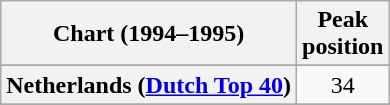<table class="wikitable sortable plainrowheaders">
<tr>
<th>Chart (1994–1995)</th>
<th>Peak<br>position</th>
</tr>
<tr>
</tr>
<tr>
</tr>
<tr>
<th scope="row">Netherlands (<a href='#'>Dutch Top 40</a>)</th>
<td style="text-align:center;">34</td>
</tr>
<tr>
</tr>
</table>
